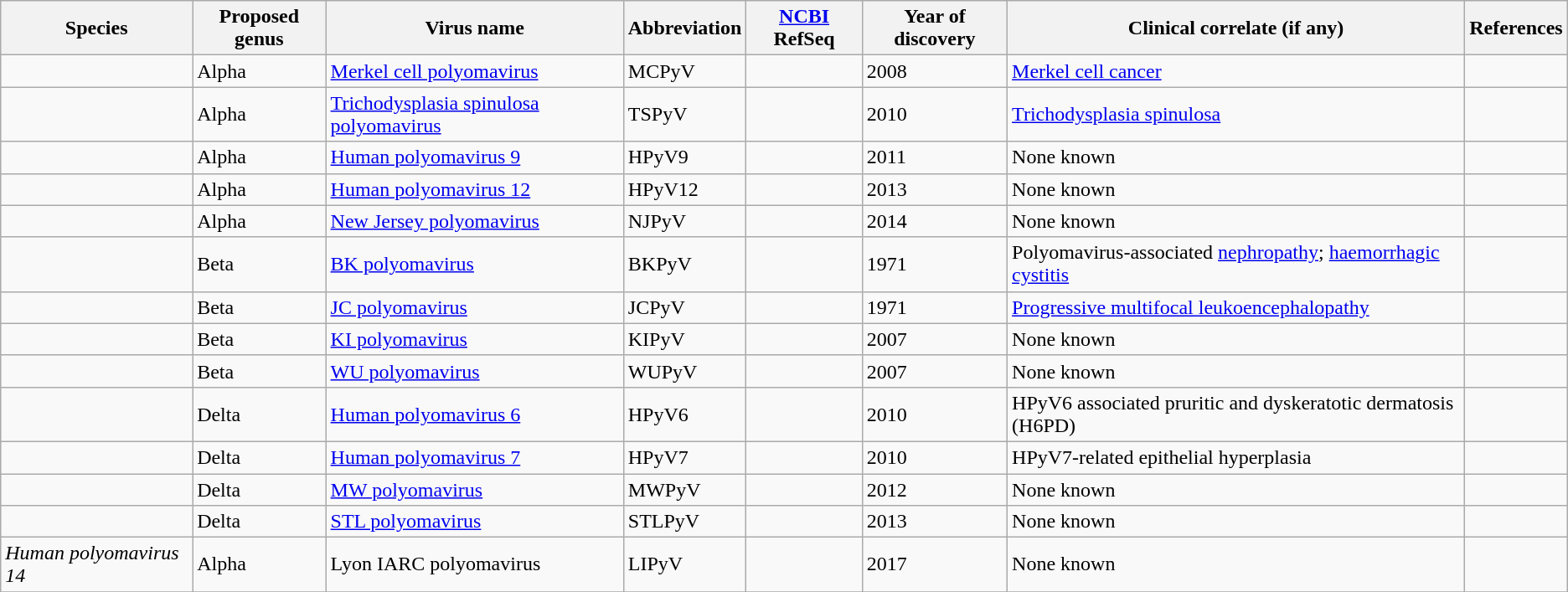<table class="wikitable sortable">
<tr>
<th data-sort-type="number">Species</th>
<th>Proposed genus</th>
<th>Virus name</th>
<th>Abbreviation</th>
<th><a href='#'>NCBI</a> RefSeq</th>
<th>Year of discovery</th>
<th>Clinical correlate (if any)</th>
<th>References</th>
</tr>
<tr>
<td></td>
<td>Alpha</td>
<td><a href='#'>Merkel cell polyomavirus</a></td>
<td>MCPyV</td>
<td></td>
<td>2008</td>
<td><a href='#'>Merkel cell cancer</a></td>
<td></td>
</tr>
<tr>
<td></td>
<td>Alpha</td>
<td><a href='#'>Trichodysplasia spinulosa polyomavirus</a></td>
<td>TSPyV</td>
<td></td>
<td>2010</td>
<td><a href='#'>Trichodysplasia spinulosa</a></td>
<td></td>
</tr>
<tr>
<td></td>
<td>Alpha</td>
<td><a href='#'>Human polyomavirus 9</a></td>
<td>HPyV9</td>
<td></td>
<td>2011</td>
<td>None known</td>
<td></td>
</tr>
<tr>
<td></td>
<td>Alpha</td>
<td><a href='#'>Human polyomavirus 12</a></td>
<td>HPyV12</td>
<td></td>
<td>2013</td>
<td>None known</td>
<td></td>
</tr>
<tr>
<td></td>
<td>Alpha</td>
<td><a href='#'>New Jersey polyomavirus</a></td>
<td>NJPyV</td>
<td></td>
<td>2014</td>
<td>None known</td>
<td></td>
</tr>
<tr>
<td></td>
<td>Beta</td>
<td><a href='#'>BK polyomavirus</a></td>
<td>BKPyV</td>
<td></td>
<td>1971</td>
<td>Polyomavirus-associated <a href='#'>nephropathy</a>; <a href='#'>haemorrhagic cystitis</a></td>
<td></td>
</tr>
<tr>
<td></td>
<td>Beta</td>
<td><a href='#'>JC polyomavirus</a></td>
<td>JCPyV</td>
<td></td>
<td>1971</td>
<td><a href='#'>Progressive multifocal leukoencephalopathy</a></td>
<td></td>
</tr>
<tr>
<td></td>
<td>Beta</td>
<td><a href='#'>KI polyomavirus</a></td>
<td>KIPyV</td>
<td></td>
<td>2007</td>
<td>None known</td>
<td></td>
</tr>
<tr>
<td></td>
<td>Beta</td>
<td><a href='#'>WU polyomavirus</a></td>
<td>WUPyV</td>
<td></td>
<td>2007</td>
<td>None known</td>
<td></td>
</tr>
<tr>
<td></td>
<td>Delta</td>
<td><a href='#'>Human polyomavirus 6</a></td>
<td>HPyV6</td>
<td></td>
<td>2010</td>
<td>HPyV6 associated pruritic and dyskeratotic dermatosis (H6PD)</td>
<td></td>
</tr>
<tr>
<td></td>
<td>Delta</td>
<td><a href='#'>Human polyomavirus 7</a></td>
<td>HPyV7</td>
<td></td>
<td>2010</td>
<td>HPyV7-related epithelial hyperplasia</td>
<td></td>
</tr>
<tr>
<td></td>
<td>Delta</td>
<td><a href='#'>MW polyomavirus</a></td>
<td>MWPyV</td>
<td></td>
<td>2012</td>
<td>None known</td>
<td></td>
</tr>
<tr>
<td></td>
<td>Delta</td>
<td><a href='#'>STL polyomavirus</a></td>
<td>STLPyV</td>
<td></td>
<td>2013</td>
<td>None known</td>
<td></td>
</tr>
<tr>
<td><em>Human polyomavirus 14</em></td>
<td>Alpha</td>
<td>Lyon IARC polyomavirus</td>
<td>LIPyV</td>
<td></td>
<td>2017</td>
<td>None known</td>
<td></td>
</tr>
<tr>
</tr>
</table>
